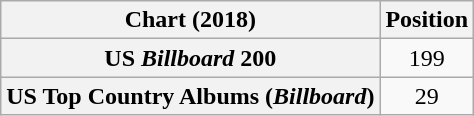<table class="wikitable sortable plainrowheaders" style="text-align:center">
<tr>
<th scope="col">Chart (2018)</th>
<th scope="col">Position</th>
</tr>
<tr>
<th scope="row">US <em>Billboard</em> 200</th>
<td>199</td>
</tr>
<tr>
<th scope="row">US Top Country Albums (<em>Billboard</em>)</th>
<td>29</td>
</tr>
</table>
